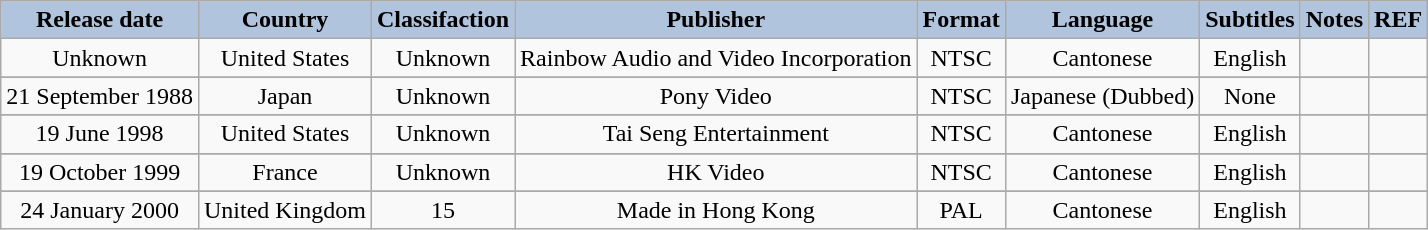<table class="wikitable">
<tr>
<th style="background:#B0C4DE;">Release date<br></th>
<th style="background:#B0C4DE;">Country<br></th>
<th style="background:#B0C4DE;">Classifaction<br></th>
<th style="background:#B0C4DE;">Publisher <br></th>
<th style="background:#B0C4DE;">Format <br></th>
<th style="background:#B0C4DE;">Language</th>
<th style="background:#B0C4DE;">Subtitles</th>
<th style="background:#B0C4DE;">Notes<br></th>
<th style="background:#B0C4DE;">REF</th>
</tr>
<tr style="text-align:center;">
<td>Unknown</td>
<td>United States</td>
<td>Unknown</td>
<td>Rainbow Audio and Video Incorporation</td>
<td>NTSC</td>
<td>Cantonese</td>
<td>English</td>
<td></td>
<td></td>
</tr>
<tr>
</tr>
<tr style="text-align:center;">
<td>21 September 1988</td>
<td>Japan</td>
<td>Unknown</td>
<td>Pony Video</td>
<td>NTSC</td>
<td>Japanese (Dubbed)</td>
<td>None</td>
<td></td>
<td></td>
</tr>
<tr>
</tr>
<tr style="text-align:center;">
<td>19 June 1998</td>
<td>United States</td>
<td>Unknown</td>
<td>Tai Seng Entertainment</td>
<td>NTSC</td>
<td>Cantonese</td>
<td>English</td>
<td></td>
<td></td>
</tr>
<tr>
</tr>
<tr style="text-align:center;">
<td>19 October 1999</td>
<td>France</td>
<td>Unknown</td>
<td>HK Video</td>
<td>NTSC</td>
<td>Cantonese</td>
<td>English</td>
<td></td>
<td></td>
</tr>
<tr>
</tr>
<tr style="text-align:center;">
<td>24 January 2000</td>
<td>United Kingdom</td>
<td>15</td>
<td>Made in Hong Kong</td>
<td>PAL</td>
<td>Cantonese</td>
<td>English</td>
<td></td>
<td></td>
</tr>
</table>
